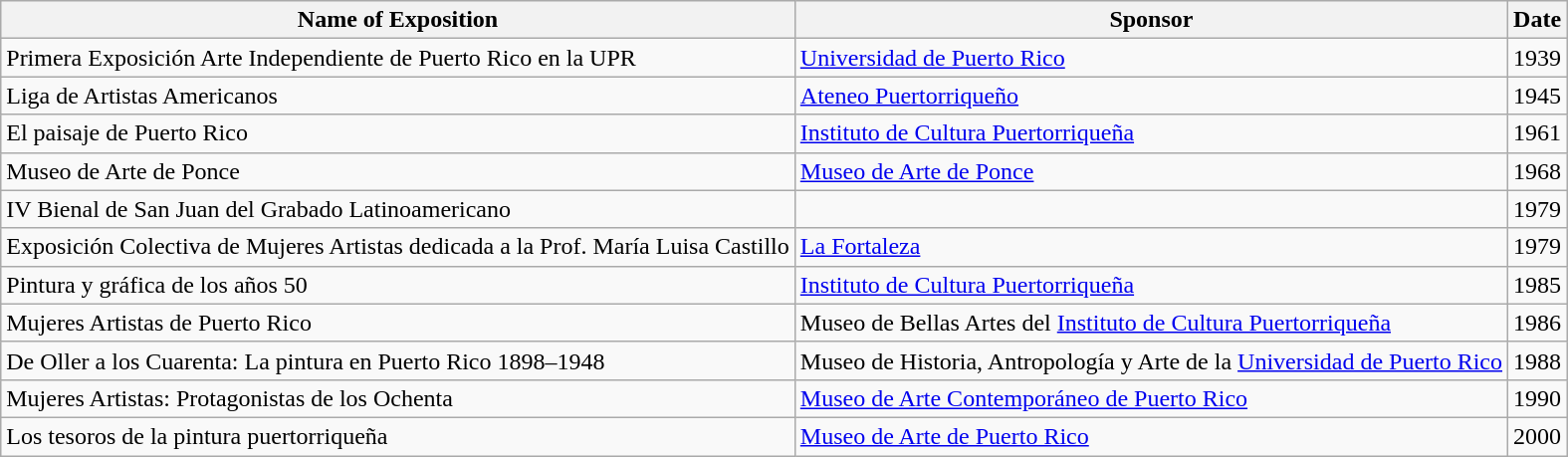<table class="wikitable">
<tr>
<th>Name of Exposition</th>
<th>Sponsor</th>
<th>Date</th>
</tr>
<tr>
<td>Primera Exposición Arte Independiente de Puerto Rico en la UPR</td>
<td><a href='#'>Universidad de Puerto Rico</a></td>
<td>1939</td>
</tr>
<tr>
<td>Liga de Artistas Americanos</td>
<td><a href='#'>Ateneo Puertorriqueño</a></td>
<td>1945</td>
</tr>
<tr>
<td>El paisaje de Puerto Rico</td>
<td><a href='#'>Instituto de Cultura Puertorriqueña</a></td>
<td>1961</td>
</tr>
<tr>
<td>Museo de Arte de Ponce</td>
<td><a href='#'>Museo de Arte de Ponce</a></td>
<td>1968</td>
</tr>
<tr>
<td>IV Bienal de San Juan del Grabado Latinoamericano</td>
<td></td>
<td>1979</td>
</tr>
<tr>
<td>Exposición Colectiva de Mujeres Artistas dedicada a la Prof. María Luisa Castillo</td>
<td><a href='#'>La Fortaleza</a></td>
<td>1979</td>
</tr>
<tr>
<td>Pintura y gráfica de los años 50</td>
<td><a href='#'>Instituto de Cultura Puertorriqueña</a></td>
<td>1985</td>
</tr>
<tr>
<td>Mujeres Artistas de Puerto Rico</td>
<td>Museo de Bellas Artes del <a href='#'>Instituto de Cultura Puertorriqueña</a></td>
<td>1986</td>
</tr>
<tr>
<td>De Oller a los Cuarenta: La pintura en Puerto Rico 1898–1948</td>
<td>Museo de Historia, Antropología y Arte de la <a href='#'>Universidad de Puerto Rico</a></td>
<td>1988</td>
</tr>
<tr>
<td>Mujeres Artistas: Protagonistas de los Ochenta</td>
<td><a href='#'>Museo de Arte Contemporáneo de Puerto Rico</a></td>
<td>1990</td>
</tr>
<tr>
<td>Los tesoros de la pintura puertorriqueña</td>
<td><a href='#'>Museo de Arte de Puerto Rico</a></td>
<td>2000</td>
</tr>
</table>
